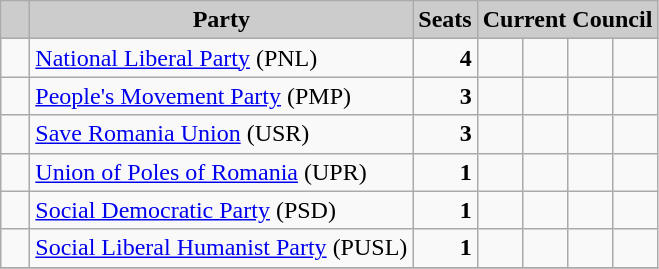<table class="wikitable">
<tr>
<th style="background:#ccc">   </th>
<th style="background:#ccc">Party</th>
<th style="background:#ccc">Seats</th>
<th style="background:#ccc" colspan="4">Current Council</th>
</tr>
<tr>
<td>  </td>
<td><a href='#'>National Liberal Party</a> (PNL)</td>
<td style="text-align: right"><strong>4</strong></td>
<td>  </td>
<td>  </td>
<td>  </td>
<td>  </td>
</tr>
<tr>
<td>  </td>
<td><a href='#'>People's Movement Party</a> (PMP)</td>
<td style="text-align: right"><strong>3</strong></td>
<td>  </td>
<td>  </td>
<td>  </td>
<td> </td>
</tr>
<tr>
<td>  </td>
<td><a href='#'>Save Romania Union</a> (USR)</td>
<td style="text-align: right"><strong>3</strong></td>
<td>  </td>
<td>  </td>
<td>  </td>
<td> </td>
</tr>
<tr>
<td>  </td>
<td><a href='#'>Union of Poles of Romania</a> (UPR)</td>
<td style="text-align: right"><strong>1</strong></td>
<td>  </td>
<td> </td>
<td> </td>
<td> </td>
</tr>
<tr>
<td>  </td>
<td><a href='#'>Social Democratic Party</a> (PSD)</td>
<td style="text-align: right"><strong>1</strong></td>
<td>  </td>
<td> </td>
<td> </td>
<td> </td>
</tr>
<tr>
<td>  </td>
<td><a href='#'>Social Liberal Humanist Party</a> (PUSL)</td>
<td style="text-align: right"><strong>1</strong></td>
<td>  </td>
<td> </td>
<td> </td>
<td> </td>
</tr>
<tr>
</tr>
</table>
